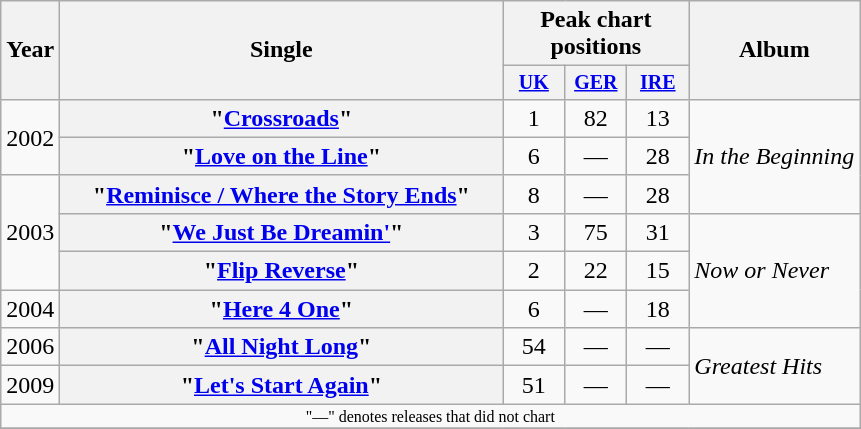<table class="wikitable plainrowheaders" style="text-align:center;">
<tr>
<th rowspan="2">Year</th>
<th rowspan="2" style="width:18em;">Single</th>
<th colspan="3">Peak chart<br>positions</th>
<th rowspan="2">Album</th>
</tr>
<tr style="font-size:smaller;">
<th width="35"><a href='#'>UK</a><br></th>
<th width="35"><a href='#'>GER</a><br></th>
<th width="35"><a href='#'>IRE</a><br></th>
</tr>
<tr>
<td rowspan="2">2002</td>
<th scope="row">"<a href='#'>Crossroads</a>"</th>
<td>1</td>
<td>82</td>
<td>13</td>
<td align="left" rowspan="3"><em>In the Beginning</em></td>
</tr>
<tr>
<th scope="row">"<a href='#'>Love on the Line</a>"</th>
<td>6</td>
<td>—</td>
<td>28</td>
</tr>
<tr>
<td rowspan="3">2003</td>
<th scope="row">"<a href='#'>Reminisce / Where the Story Ends</a>"</th>
<td>8</td>
<td>—</td>
<td>28</td>
</tr>
<tr>
<th scope="row">"<a href='#'>We Just Be Dreamin'</a>"</th>
<td>3</td>
<td>75</td>
<td>31</td>
<td align="left" rowspan="3"><em>Now or Never</em></td>
</tr>
<tr>
<th scope="row">"<a href='#'>Flip Reverse</a>"</th>
<td>2</td>
<td>22</td>
<td>15</td>
</tr>
<tr>
<td>2004</td>
<th scope="row">"<a href='#'>Here 4 One</a>"</th>
<td>6</td>
<td>—</td>
<td>18</td>
</tr>
<tr>
<td>2006</td>
<th scope="row">"<a href='#'>All Night Long</a>"</th>
<td>54</td>
<td>—</td>
<td>—</td>
<td align="left" rowspan="2"><em>Greatest Hits</em></td>
</tr>
<tr>
<td>2009</td>
<th scope="row">"<a href='#'>Let's Start Again</a>"</th>
<td>51</td>
<td>—</td>
<td>—</td>
</tr>
<tr>
<td colspan="10" style="font-size:8pt">"—" denotes releases that did not chart</td>
</tr>
<tr>
</tr>
</table>
